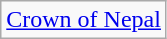<table class="wikitable">
<tr>
<td> <a href='#'>Crown of Nepal</a></td>
</tr>
</table>
